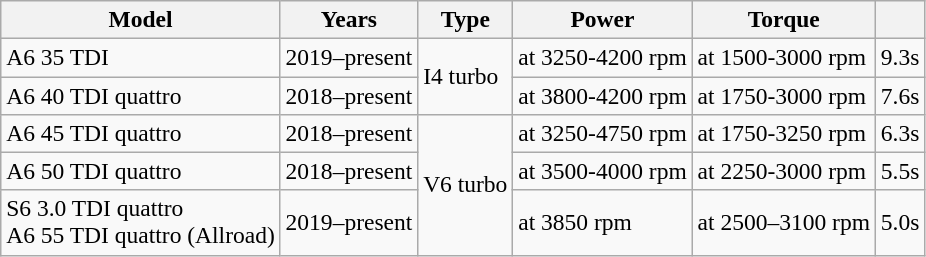<table class="wikitable collapsible" style="font-size:98%;">
<tr>
<th>Model</th>
<th>Years</th>
<th>Type</th>
<th>Power</th>
<th>Torque</th>
<th></th>
</tr>
<tr>
<td>A6 35 TDI</td>
<td>2019–present</td>
<td rowspan=2> I4 turbo</td>
<td> at 3250-4200 rpm</td>
<td> at 1500-3000 rpm</td>
<td>9.3s</td>
</tr>
<tr>
<td>A6 40 TDI quattro</td>
<td>2018–present</td>
<td> at 3800-4200 rpm</td>
<td> at 1750-3000 rpm</td>
<td>7.6s</td>
</tr>
<tr>
<td>A6 45 TDI quattro</td>
<td>2018–present</td>
<td rowspan=3> V6 turbo</td>
<td> at 3250-4750 rpm</td>
<td> at 1750-3250 rpm</td>
<td>6.3s</td>
</tr>
<tr>
<td>A6 50 TDI quattro</td>
<td>2018–present</td>
<td> at 3500-4000 rpm</td>
<td> at 2250-3000 rpm</td>
<td>5.5s</td>
</tr>
<tr>
<td>S6 3.0 TDI quattro<br>A6 55 TDI quattro (Allroad)</td>
<td>2019–present</td>
<td> at 3850 rpm</td>
<td> at 2500–3100 rpm</td>
<td>5.0s</td>
</tr>
</table>
